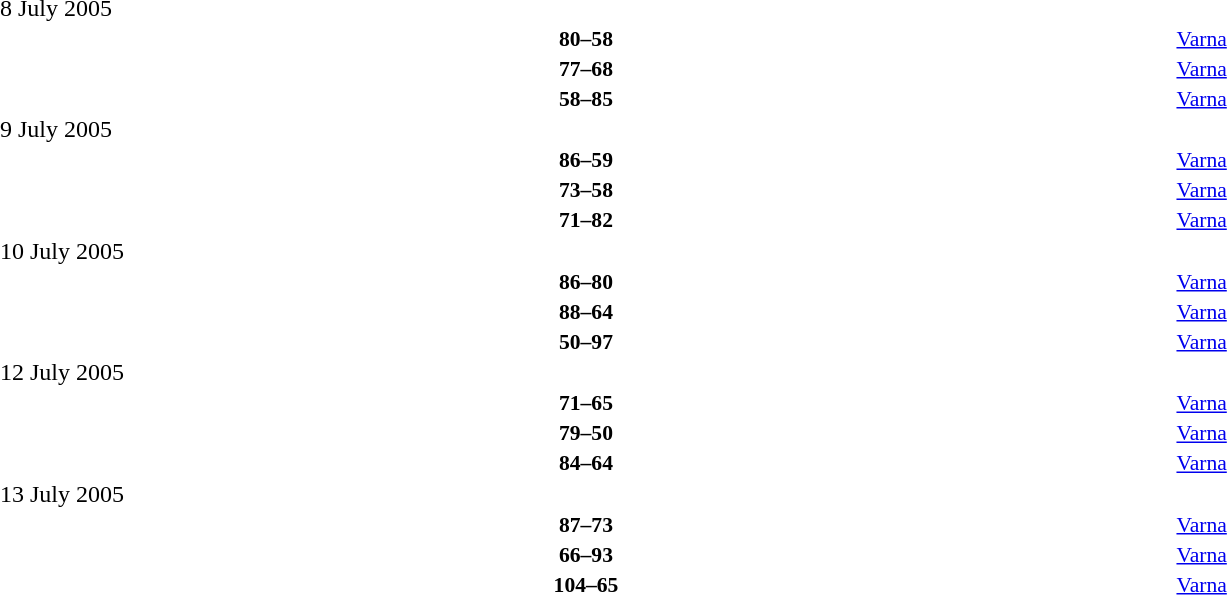<table style="width:100%;" cellspacing="1">
<tr>
<th width=25%></th>
<th width=3%></th>
<th width=6%></th>
<th width=3%></th>
<th width=25%></th>
</tr>
<tr>
<td>8 July 2005</td>
</tr>
<tr style=font-size:90%>
<td align=right><strong></strong></td>
<td></td>
<td align=center><strong>80–58</strong></td>
<td></td>
<td><strong></strong></td>
<td><a href='#'>Varna</a></td>
</tr>
<tr style=font-size:90%>
<td align=right><strong></strong></td>
<td></td>
<td align=center><strong>77–68</strong></td>
<td></td>
<td><strong></strong></td>
<td><a href='#'>Varna</a></td>
</tr>
<tr style=font-size:90%>
<td align=right><strong></strong></td>
<td></td>
<td align=center><strong>58–85</strong></td>
<td></td>
<td><strong></strong></td>
<td><a href='#'>Varna</a></td>
</tr>
<tr>
<td>9 July 2005</td>
</tr>
<tr style=font-size:90%>
<td align=right><strong></strong></td>
<td></td>
<td align=center><strong>86–59</strong></td>
<td></td>
<td><strong></strong></td>
<td><a href='#'>Varna</a></td>
</tr>
<tr style=font-size:90%>
<td align=right><strong></strong></td>
<td></td>
<td align=center><strong>73–58</strong></td>
<td></td>
<td><strong></strong></td>
<td><a href='#'>Varna</a></td>
</tr>
<tr style=font-size:90%>
<td align=right><strong></strong></td>
<td></td>
<td align=center><strong>71–82</strong></td>
<td></td>
<td><strong></strong></td>
<td><a href='#'>Varna</a></td>
</tr>
<tr>
<td>10 July 2005</td>
</tr>
<tr style=font-size:90%>
<td align=right><strong></strong></td>
<td></td>
<td align=center><strong>86–80</strong></td>
<td></td>
<td><strong></strong></td>
<td><a href='#'>Varna</a></td>
</tr>
<tr style=font-size:90%>
<td align=right><strong></strong></td>
<td></td>
<td align=center><strong>88–64</strong></td>
<td></td>
<td><strong></strong></td>
<td><a href='#'>Varna</a></td>
</tr>
<tr style=font-size:90%>
<td align=right><strong></strong></td>
<td></td>
<td align=center><strong>50–97</strong></td>
<td></td>
<td><strong></strong></td>
<td><a href='#'>Varna</a></td>
</tr>
<tr>
<td>12 July 2005</td>
</tr>
<tr style=font-size:90%>
<td align=right><strong></strong></td>
<td></td>
<td align=center><strong>71–65</strong></td>
<td></td>
<td><strong></strong></td>
<td><a href='#'>Varna</a></td>
</tr>
<tr style=font-size:90%>
<td align=right><strong></strong></td>
<td></td>
<td align=center><strong>79–50</strong></td>
<td></td>
<td><strong></strong></td>
<td><a href='#'>Varna</a></td>
</tr>
<tr style=font-size:90%>
<td align=right><strong></strong></td>
<td></td>
<td align=center><strong>84–64</strong></td>
<td></td>
<td><strong></strong></td>
<td><a href='#'>Varna</a></td>
</tr>
<tr>
<td>13 July 2005</td>
</tr>
<tr style=font-size:90%>
<td align=right><strong></strong></td>
<td></td>
<td align=center><strong>87–73</strong></td>
<td></td>
<td><strong></strong></td>
<td><a href='#'>Varna</a></td>
</tr>
<tr style=font-size:90%>
<td align=right><strong></strong></td>
<td></td>
<td align=center><strong>66–93</strong></td>
<td></td>
<td><strong></strong></td>
<td><a href='#'>Varna</a></td>
</tr>
<tr style=font-size:90%>
<td align=right><strong></strong></td>
<td></td>
<td align=center><strong>104–65</strong></td>
<td></td>
<td><strong></strong></td>
<td><a href='#'>Varna</a></td>
</tr>
</table>
